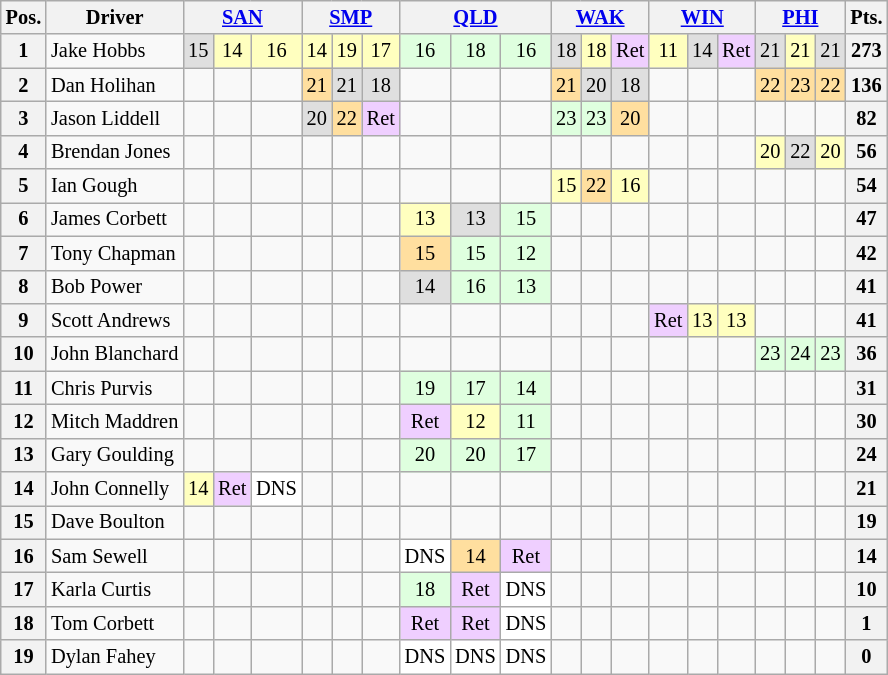<table class="wikitable" style="font-size: 85%; text-align: center">
<tr>
<th>Pos.</th>
<th>Driver</th>
<th colspan=3><a href='#'>SAN</a></th>
<th colspan=3><a href='#'>SMP</a></th>
<th colspan=3><a href='#'>QLD</a></th>
<th colspan=3><a href='#'>WAK</a></th>
<th colspan=3><a href='#'>WIN</a></th>
<th colspan=3><a href='#'>PHI</a></th>
<th>Pts.</th>
</tr>
<tr>
<th>1</th>
<td align=left>Jake Hobbs</td>
<td style="background:#dfdfdf;">15</td>
<td style="background:#ffffbf;">14</td>
<td style="background:#ffffbf;">16</td>
<td style="background:#ffffbf;">14</td>
<td style="background:#ffffbf;">19</td>
<td style="background:#ffffbf;">17</td>
<td style="background:#dfffdf;">16</td>
<td style="background:#dfffdf;">18</td>
<td style="background:#dfffdf;">16</td>
<td style="background:#dfdfdf;">18</td>
<td style="background:#ffffbf;">18</td>
<td style="background:#efcfff;">Ret</td>
<td style="background:#ffffbf;">11</td>
<td style="background:#dfdfdf;">14</td>
<td style="background:#efcfff;">Ret</td>
<td style="background:#dfdfdf;">21</td>
<td style="background:#ffffbf;">21</td>
<td style="background:#dfdfdf;">21</td>
<th>273</th>
</tr>
<tr>
<th>2</th>
<td align=left>Dan Holihan</td>
<td></td>
<td></td>
<td></td>
<td style="background:#ffdf9f;">21</td>
<td style="background:#dfdfdf;">21</td>
<td style="background:#dfdfdf;">18</td>
<td></td>
<td></td>
<td></td>
<td style="background:#ffdf9f;">21</td>
<td style="background:#dfdfdf;">20</td>
<td style="background:#dfdfdf;">18</td>
<td></td>
<td></td>
<td></td>
<td style="background:#ffdf9f;">22</td>
<td style="background:#ffdf9f;">23</td>
<td style="background:#ffdf9f;">22</td>
<th>136</th>
</tr>
<tr>
<th>3</th>
<td align=left>Jason Liddell</td>
<td></td>
<td></td>
<td></td>
<td style="background:#dfdfdf;">20</td>
<td style="background:#ffdf9f;">22</td>
<td style="background:#efcfff;">Ret</td>
<td></td>
<td></td>
<td></td>
<td style="background:#dfffdf;">23</td>
<td style="background:#dfffdf;">23</td>
<td style="background:#ffdf9f;">20</td>
<td></td>
<td></td>
<td></td>
<td></td>
<td></td>
<td></td>
<th>82</th>
</tr>
<tr>
<th>4</th>
<td align=left>Brendan Jones</td>
<td></td>
<td></td>
<td></td>
<td></td>
<td></td>
<td></td>
<td></td>
<td></td>
<td></td>
<td></td>
<td></td>
<td></td>
<td></td>
<td></td>
<td></td>
<td style="background:#ffffbf;">20</td>
<td style="background:#dfdfdf;">22</td>
<td style="background:#ffffbf;">20</td>
<th>56</th>
</tr>
<tr>
<th>5</th>
<td align=left>Ian Gough</td>
<td></td>
<td></td>
<td></td>
<td></td>
<td></td>
<td></td>
<td></td>
<td></td>
<td></td>
<td style="background:#ffffbf;">15</td>
<td style="background:#ffdf9f;">22</td>
<td style="background:#ffffbf;">16</td>
<td></td>
<td></td>
<td></td>
<td></td>
<td></td>
<td></td>
<th>54</th>
</tr>
<tr>
<th>6</th>
<td align=left>James Corbett</td>
<td></td>
<td></td>
<td></td>
<td></td>
<td></td>
<td></td>
<td style="background:#ffffbf;">13</td>
<td style="background:#dfdfdf;">13</td>
<td style="background:#dfffdf;">15</td>
<td></td>
<td></td>
<td></td>
<td></td>
<td></td>
<td></td>
<td></td>
<td></td>
<td></td>
<th>47</th>
</tr>
<tr>
<th>7</th>
<td align=left>Tony Chapman</td>
<td></td>
<td></td>
<td></td>
<td></td>
<td></td>
<td></td>
<td style="background:#ffdf9f;">15</td>
<td style="background:#dfffdf;">15</td>
<td style="background:#dfffdf;">12</td>
<td></td>
<td></td>
<td></td>
<td></td>
<td></td>
<td></td>
<td></td>
<td></td>
<td></td>
<th>42</th>
</tr>
<tr>
<th>8</th>
<td align=left>Bob Power</td>
<td></td>
<td></td>
<td></td>
<td></td>
<td></td>
<td></td>
<td style="background:#dfdfdf;">14</td>
<td style="background:#dfffdf;">16</td>
<td style="background:#dfffdf;">13</td>
<td></td>
<td></td>
<td></td>
<td></td>
<td></td>
<td></td>
<td></td>
<td></td>
<td></td>
<th>41</th>
</tr>
<tr>
<th>9</th>
<td align=left>Scott Andrews</td>
<td></td>
<td></td>
<td></td>
<td></td>
<td></td>
<td></td>
<td></td>
<td></td>
<td></td>
<td></td>
<td></td>
<td></td>
<td style="background:#efcfff;">Ret</td>
<td style="background:#ffffbf;">13</td>
<td style="background:#ffffbf;">13</td>
<td></td>
<td></td>
<td></td>
<th>41</th>
</tr>
<tr>
<th>10</th>
<td align=left>John Blanchard</td>
<td></td>
<td></td>
<td></td>
<td></td>
<td></td>
<td></td>
<td></td>
<td></td>
<td></td>
<td></td>
<td></td>
<td></td>
<td></td>
<td></td>
<td></td>
<td style="background:#dfffdf;">23</td>
<td style="background:#dfffdf;">24</td>
<td style="background:#dfffdf;">23</td>
<th>36</th>
</tr>
<tr>
<th>11</th>
<td align=left>Chris Purvis</td>
<td></td>
<td></td>
<td></td>
<td></td>
<td></td>
<td></td>
<td style="background:#dfffdf;">19</td>
<td style="background:#dfffdf;">17</td>
<td style="background:#dfffdf;">14</td>
<td></td>
<td></td>
<td></td>
<td></td>
<td></td>
<td></td>
<td></td>
<td></td>
<td></td>
<th>31</th>
</tr>
<tr>
<th>12</th>
<td align=left>Mitch Maddren</td>
<td></td>
<td></td>
<td></td>
<td></td>
<td></td>
<td></td>
<td style="background:#efcfff;">Ret</td>
<td style="background:#ffffbf;">12</td>
<td style="background:#dfffdf;">11</td>
<td></td>
<td></td>
<td></td>
<td></td>
<td></td>
<td></td>
<td></td>
<td></td>
<td></td>
<th>30</th>
</tr>
<tr>
<th>13</th>
<td align=left>Gary Goulding</td>
<td></td>
<td></td>
<td></td>
<td></td>
<td></td>
<td></td>
<td style="background:#dfffdf;">20</td>
<td style="background:#dfffdf;">20</td>
<td style="background:#dfffdf;">17</td>
<td></td>
<td></td>
<td></td>
<td></td>
<td></td>
<td></td>
<td></td>
<td></td>
<td></td>
<th>24</th>
</tr>
<tr>
<th>14</th>
<td align=left>John Connelly</td>
<td style="background:#ffffbf;">14</td>
<td style="background:#efcfff;">Ret</td>
<td style="background:#ffffff;">DNS</td>
<td></td>
<td></td>
<td></td>
<td></td>
<td></td>
<td></td>
<td></td>
<td></td>
<td></td>
<td></td>
<td></td>
<td></td>
<td></td>
<td></td>
<td></td>
<th>21</th>
</tr>
<tr>
<th>15</th>
<td align=left>Dave Boulton</td>
<td></td>
<td></td>
<td></td>
<td></td>
<td></td>
<td></td>
<td></td>
<td></td>
<td></td>
<td></td>
<td></td>
<td></td>
<td></td>
<td></td>
<td></td>
<td></td>
<td></td>
<td></td>
<th>19</th>
</tr>
<tr>
<th>16</th>
<td align=left>Sam Sewell</td>
<td></td>
<td></td>
<td></td>
<td></td>
<td></td>
<td></td>
<td style="background:#ffffff;">DNS</td>
<td style="background:#ffdf9f;">14</td>
<td style="background:#efcfff;">Ret</td>
<td></td>
<td></td>
<td></td>
<td></td>
<td></td>
<td></td>
<td></td>
<td></td>
<td></td>
<th>14</th>
</tr>
<tr>
<th>17</th>
<td align=left>Karla Curtis</td>
<td></td>
<td></td>
<td></td>
<td></td>
<td></td>
<td></td>
<td style="background:#dfffdf;">18</td>
<td style="background:#efcfff;">Ret</td>
<td style="background:#ffffff;">DNS</td>
<td></td>
<td></td>
<td></td>
<td></td>
<td></td>
<td></td>
<td></td>
<td></td>
<td></td>
<th>10</th>
</tr>
<tr>
<th>18</th>
<td align=left>Tom Corbett</td>
<td></td>
<td></td>
<td></td>
<td></td>
<td></td>
<td></td>
<td style="background:#efcfff;">Ret</td>
<td style="background:#efcfff;">Ret</td>
<td style="background:#ffffff;">DNS</td>
<td></td>
<td></td>
<td></td>
<td></td>
<td></td>
<td></td>
<td></td>
<td></td>
<td></td>
<th>1</th>
</tr>
<tr>
<th>19</th>
<td align=left>Dylan Fahey</td>
<td></td>
<td></td>
<td></td>
<td></td>
<td></td>
<td></td>
<td style="background:#ffffff;">DNS</td>
<td style="background:#ffffff;">DNS</td>
<td style="background:#ffffff;">DNS</td>
<td></td>
<td></td>
<td></td>
<td></td>
<td></td>
<td></td>
<td></td>
<td></td>
<td></td>
<th>0</th>
</tr>
</table>
